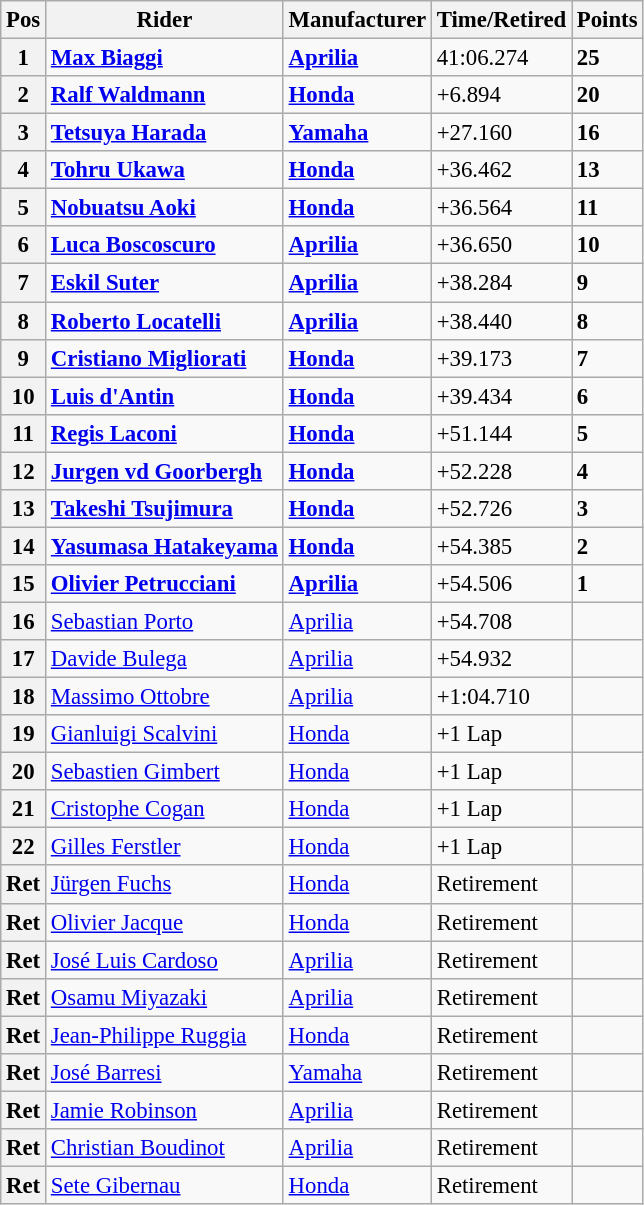<table class="wikitable" style="font-size: 95%;">
<tr>
<th>Pos</th>
<th>Rider</th>
<th>Manufacturer</th>
<th>Time/Retired</th>
<th>Points</th>
</tr>
<tr>
<th>1</th>
<td> <strong><a href='#'>Max Biaggi</a></strong></td>
<td><strong><a href='#'>Aprilia</a></strong></td>
<td>41:06.274</td>
<td><strong>25</strong></td>
</tr>
<tr>
<th>2</th>
<td> <strong><a href='#'>Ralf Waldmann</a></strong></td>
<td><strong><a href='#'>Honda</a></strong></td>
<td>+6.894</td>
<td><strong>20</strong></td>
</tr>
<tr>
<th>3</th>
<td> <strong><a href='#'>Tetsuya Harada</a></strong></td>
<td><strong><a href='#'>Yamaha</a></strong></td>
<td>+27.160</td>
<td><strong>16</strong></td>
</tr>
<tr>
<th>4</th>
<td> <strong><a href='#'>Tohru Ukawa</a></strong></td>
<td><strong><a href='#'>Honda</a></strong></td>
<td>+36.462</td>
<td><strong>13</strong></td>
</tr>
<tr>
<th>5</th>
<td> <strong><a href='#'>Nobuatsu Aoki</a></strong></td>
<td><strong><a href='#'>Honda</a></strong></td>
<td>+36.564</td>
<td><strong>11</strong></td>
</tr>
<tr>
<th>6</th>
<td> <strong><a href='#'>Luca Boscoscuro</a></strong></td>
<td><strong><a href='#'>Aprilia</a></strong></td>
<td>+36.650</td>
<td><strong>10</strong></td>
</tr>
<tr>
<th>7</th>
<td> <strong><a href='#'>Eskil Suter</a></strong></td>
<td><strong><a href='#'>Aprilia</a></strong></td>
<td>+38.284</td>
<td><strong>9</strong></td>
</tr>
<tr>
<th>8</th>
<td> <strong><a href='#'>Roberto Locatelli</a></strong></td>
<td><strong><a href='#'>Aprilia</a></strong></td>
<td>+38.440</td>
<td><strong>8</strong></td>
</tr>
<tr>
<th>9</th>
<td> <strong><a href='#'>Cristiano Migliorati</a></strong></td>
<td><strong><a href='#'>Honda</a></strong></td>
<td>+39.173</td>
<td><strong>7</strong></td>
</tr>
<tr>
<th>10</th>
<td> <strong><a href='#'>Luis d'Antin</a></strong></td>
<td><strong><a href='#'>Honda</a></strong></td>
<td>+39.434</td>
<td><strong>6</strong></td>
</tr>
<tr>
<th>11</th>
<td> <strong><a href='#'>Regis Laconi</a></strong></td>
<td><strong><a href='#'>Honda</a></strong></td>
<td>+51.144</td>
<td><strong>5</strong></td>
</tr>
<tr>
<th>12</th>
<td> <strong><a href='#'>Jurgen vd Goorbergh</a></strong></td>
<td><strong><a href='#'>Honda</a></strong></td>
<td>+52.228</td>
<td><strong>4</strong></td>
</tr>
<tr>
<th>13</th>
<td> <strong><a href='#'>Takeshi Tsujimura</a></strong></td>
<td><strong><a href='#'>Honda</a></strong></td>
<td>+52.726</td>
<td><strong>3</strong></td>
</tr>
<tr>
<th>14</th>
<td> <strong><a href='#'>Yasumasa Hatakeyama</a></strong></td>
<td><strong><a href='#'>Honda</a></strong></td>
<td>+54.385</td>
<td><strong>2</strong></td>
</tr>
<tr>
<th>15</th>
<td> <strong><a href='#'>Olivier Petrucciani</a></strong></td>
<td><strong><a href='#'>Aprilia</a></strong></td>
<td>+54.506</td>
<td><strong>1</strong></td>
</tr>
<tr>
<th>16</th>
<td> <a href='#'>Sebastian Porto</a></td>
<td><a href='#'>Aprilia</a></td>
<td>+54.708</td>
<td></td>
</tr>
<tr>
<th>17</th>
<td> <a href='#'>Davide Bulega</a></td>
<td><a href='#'>Aprilia</a></td>
<td>+54.932</td>
<td></td>
</tr>
<tr>
<th>18</th>
<td> <a href='#'>Massimo Ottobre</a></td>
<td><a href='#'>Aprilia</a></td>
<td>+1:04.710</td>
<td></td>
</tr>
<tr>
<th>19</th>
<td> <a href='#'>Gianluigi Scalvini</a></td>
<td><a href='#'>Honda</a></td>
<td>+1 Lap</td>
<td></td>
</tr>
<tr>
<th>20</th>
<td> <a href='#'>Sebastien Gimbert</a></td>
<td><a href='#'>Honda</a></td>
<td>+1 Lap</td>
<td></td>
</tr>
<tr>
<th>21</th>
<td> <a href='#'>Cristophe Cogan</a></td>
<td><a href='#'>Honda</a></td>
<td>+1 Lap</td>
<td></td>
</tr>
<tr>
<th>22</th>
<td> <a href='#'>Gilles Ferstler</a></td>
<td><a href='#'>Honda</a></td>
<td>+1 Lap</td>
<td></td>
</tr>
<tr>
<th>Ret</th>
<td> <a href='#'>Jürgen Fuchs</a></td>
<td><a href='#'>Honda</a></td>
<td>Retirement</td>
<td></td>
</tr>
<tr>
<th>Ret</th>
<td> <a href='#'>Olivier Jacque</a></td>
<td><a href='#'>Honda</a></td>
<td>Retirement</td>
<td></td>
</tr>
<tr>
<th>Ret</th>
<td> <a href='#'>José Luis Cardoso</a></td>
<td><a href='#'>Aprilia</a></td>
<td>Retirement</td>
<td></td>
</tr>
<tr>
<th>Ret</th>
<td> <a href='#'>Osamu Miyazaki</a></td>
<td><a href='#'>Aprilia</a></td>
<td>Retirement</td>
<td></td>
</tr>
<tr>
<th>Ret</th>
<td> <a href='#'>Jean-Philippe Ruggia</a></td>
<td><a href='#'>Honda</a></td>
<td>Retirement</td>
<td></td>
</tr>
<tr>
<th>Ret</th>
<td> <a href='#'>José Barresi</a></td>
<td><a href='#'>Yamaha</a></td>
<td>Retirement</td>
<td></td>
</tr>
<tr>
<th>Ret</th>
<td> <a href='#'>Jamie Robinson</a></td>
<td><a href='#'>Aprilia</a></td>
<td>Retirement</td>
<td></td>
</tr>
<tr>
<th>Ret</th>
<td> <a href='#'>Christian Boudinot</a></td>
<td><a href='#'>Aprilia</a></td>
<td>Retirement</td>
<td></td>
</tr>
<tr>
<th>Ret</th>
<td> <a href='#'>Sete Gibernau</a></td>
<td><a href='#'>Honda</a></td>
<td>Retirement</td>
<td></td>
</tr>
</table>
